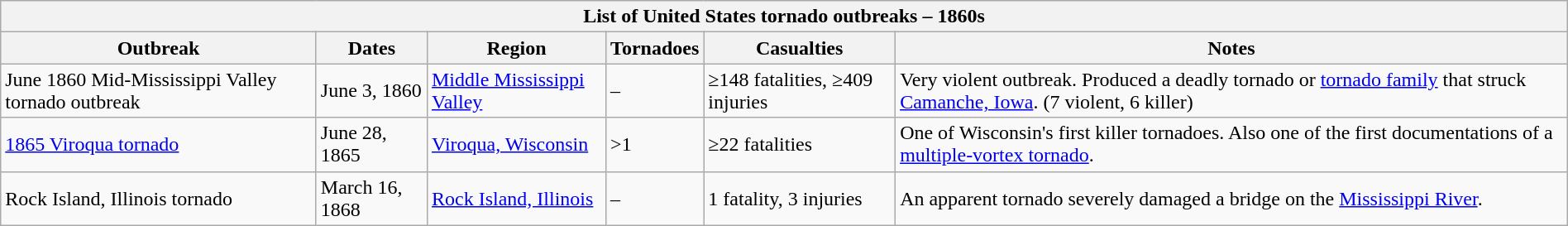<table class="wikitable collapsible sortable" style="width:100%;">
<tr>
<th colspan="8">List of United States tornado outbreaks – 1860s</th>
</tr>
<tr>
<th scope="col">Outbreak</th>
<th scope="col">Dates</th>
<th scope="col" class="unsortable">Region</th>
<th scope="col">Tornadoes</th>
<th scope="col">Casualties</th>
<th scope="col">Notes</th>
</tr>
<tr>
<td>June 1860 Mid-Mississippi Valley tornado outbreak</td>
<td>June 3, 1860</td>
<td><a href='#'>Middle Mississippi Valley</a></td>
<td>–</td>
<td>≥148 fatalities, ≥409 injuries</td>
<td>Very violent outbreak. Produced a deadly tornado or <a href='#'>tornado family</a> that struck <a href='#'>Camanche, Iowa</a>. (7 violent, 6 killer)</td>
</tr>
<tr>
<td><a href='#'>1865 Viroqua tornado</a></td>
<td>June 28, 1865</td>
<td><a href='#'>Viroqua, Wisconsin</a></td>
<td>>1</td>
<td>≥22 fatalities</td>
<td>One of Wisconsin's first killer tornadoes. Also one of the first documentations of a <a href='#'>multiple-vortex tornado</a>.</td>
</tr>
<tr>
<td>Rock Island, Illinois tornado</td>
<td>March 16, 1868</td>
<td><a href='#'>Rock Island, Illinois</a></td>
<td>–</td>
<td>1 fatality, 3 injuries</td>
<td>An apparent tornado severely damaged a bridge on the <a href='#'>Mississippi River</a>.</td>
</tr>
</table>
